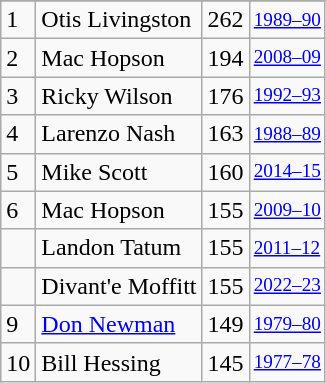<table class="wikitable">
<tr>
</tr>
<tr>
<td>1</td>
<td>Otis Livingston</td>
<td>262</td>
<td style="font-size:80%;"><a href='#'>1989–90</a></td>
</tr>
<tr>
<td>2</td>
<td>Mac Hopson</td>
<td>194</td>
<td style="font-size:80%;"><a href='#'>2008–09</a></td>
</tr>
<tr>
<td>3</td>
<td>Ricky Wilson</td>
<td>176</td>
<td style="font-size:80%;"><a href='#'>1992–93</a></td>
</tr>
<tr>
<td>4</td>
<td>Larenzo Nash</td>
<td>163</td>
<td style="font-size:80%;"><a href='#'>1988–89</a></td>
</tr>
<tr>
<td>5</td>
<td>Mike Scott</td>
<td>160</td>
<td style="font-size:80%;"><a href='#'>2014–15</a></td>
</tr>
<tr>
<td>6</td>
<td>Mac Hopson</td>
<td>155</td>
<td style="font-size:80%;"><a href='#'>2009–10</a></td>
</tr>
<tr>
<td></td>
<td>Landon Tatum</td>
<td>155</td>
<td style="font-size:80%;"><a href='#'>2011–12</a></td>
</tr>
<tr>
<td></td>
<td>Divant'e Moffitt</td>
<td>155</td>
<td style="font-size:80%;"><a href='#'>2022–23</a></td>
</tr>
<tr>
<td>9</td>
<td><a href='#'>Don Newman</a></td>
<td>149</td>
<td style="font-size:80%;"><a href='#'>1979–80</a></td>
</tr>
<tr>
<td>10</td>
<td>Bill Hessing</td>
<td>145</td>
<td style="font-size:80%;"><a href='#'>1977–78</a></td>
</tr>
</table>
